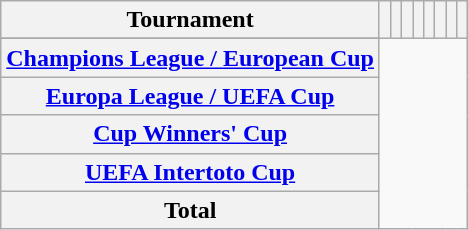<table class="wikitable plainrowheaders sortable">
<tr>
<th>Tournament</th>
<th scope="col"></th>
<th scope="col"></th>
<th scope="col"></th>
<th scope="col"></th>
<th scope="col"></th>
<th scope="col"></th>
<th scope="col"></th>
<th scope="col"></th>
</tr>
<tr>
</tr>
<tr>
<th scope="row" align="left"><a href='#'>Champions League / European Cup</a><br></th>
</tr>
<tr>
<th scope="row" align="left"><a href='#'>Europa League / UEFA Cup</a><br></th>
</tr>
<tr>
<th scope="row" align="left"><a href='#'>Cup Winners' Cup</a><br></th>
</tr>
<tr>
<th scope="row" align="left"><a href='#'>UEFA Intertoto Cup</a><br></th>
</tr>
<tr>
<th>Total<br></th>
</tr>
</table>
